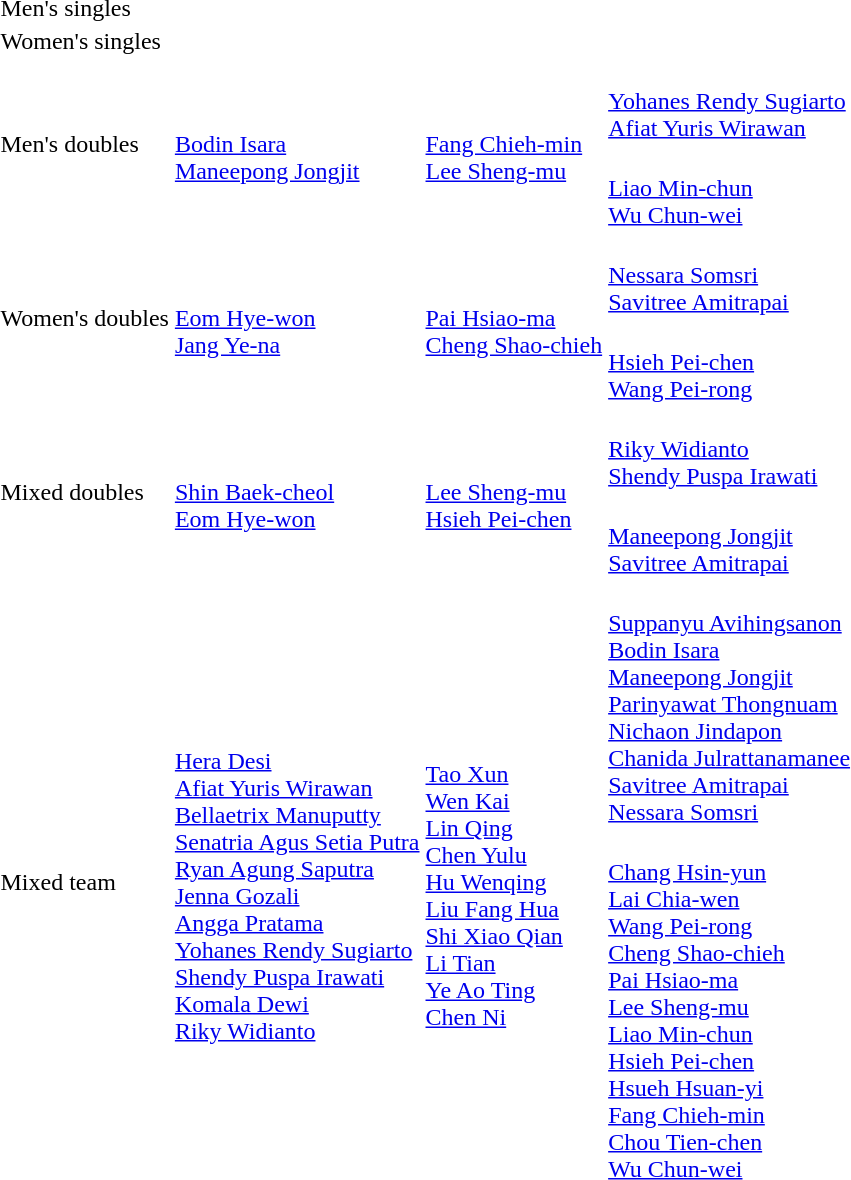<table>
<tr>
<td rowspan=2>Men's singles<br></td>
<td rowspan=2></td>
<td rowspan=2></td>
<td></td>
</tr>
<tr>
<td></td>
</tr>
<tr>
<td rowspan=2>Women's singles<br></td>
<td rowspan=2></td>
<td rowspan=2></td>
<td></td>
</tr>
<tr>
<td></td>
</tr>
<tr>
<td rowspan=2>Men's doubles<br></td>
<td rowspan=2><br><a href='#'>Bodin Isara</a> <br><a href='#'>Maneepong Jongjit</a></td>
<td rowspan=2><br><a href='#'>Fang Chieh-min</a> <br><a href='#'>Lee Sheng-mu</a></td>
<td><br><a href='#'>Yohanes Rendy Sugiarto</a> <br><a href='#'>Afiat Yuris Wirawan</a></td>
</tr>
<tr>
<td><br><a href='#'>Liao Min-chun</a> <br><a href='#'>Wu Chun-wei</a></td>
</tr>
<tr>
<td rowspan=2>Women's doubles<br></td>
<td rowspan=2><br><a href='#'>Eom Hye-won</a> <br><a href='#'>Jang Ye-na</a></td>
<td rowspan=2><br><a href='#'>Pai Hsiao-ma</a> <br><a href='#'>Cheng Shao-chieh</a></td>
<td><br><a href='#'>Nessara Somsri</a> <br><a href='#'>Savitree Amitrapai</a></td>
</tr>
<tr>
<td><br><a href='#'>Hsieh Pei-chen</a> <br><a href='#'>Wang Pei-rong</a></td>
</tr>
<tr>
<td rowspan=2>Mixed doubles<br></td>
<td rowspan=2><br><a href='#'>Shin Baek-cheol</a> <br><a href='#'>Eom Hye-won</a></td>
<td rowspan=2><br><a href='#'>Lee Sheng-mu</a> <br><a href='#'>Hsieh Pei-chen</a></td>
<td><br><a href='#'>Riky Widianto</a> <br><a href='#'>Shendy Puspa Irawati</a></td>
</tr>
<tr>
<td><br><a href='#'>Maneepong Jongjit</a> <br><a href='#'>Savitree Amitrapai</a></td>
</tr>
<tr>
<td rowspan=2>Mixed team<br></td>
<td rowspan=2><br><a href='#'>Hera Desi</a> <br><a href='#'>Afiat Yuris Wirawan</a><br><a href='#'>Bellaetrix Manuputty</a><br><a href='#'>Senatria Agus Setia Putra</a><br><a href='#'>Ryan Agung Saputra</a><br><a href='#'>Jenna Gozali</a><br><a href='#'>Angga Pratama</a><br><a href='#'>Yohanes Rendy Sugiarto</a><br><a href='#'>Shendy Puspa Irawati</a><br><a href='#'>Komala Dewi</a><br><a href='#'>Riky Widianto</a></td>
<td rowspan=2><br><a href='#'>Tao Xun</a> <br><a href='#'>Wen Kai</a><br><a href='#'>Lin Qing</a><br><a href='#'>Chen Yulu</a><br><a href='#'>Hu Wenqing</a><br><a href='#'>Liu Fang Hua</a><br><a href='#'>Shi Xiao Qian</a><br><a href='#'>Li Tian</a><br><a href='#'>Ye Ao Ting</a><br><a href='#'>Chen Ni</a></td>
<td><br><a href='#'>Suppanyu Avihingsanon</a> <br><a href='#'>Bodin Isara</a><br><a href='#'>Maneepong Jongjit</a><br><a href='#'>Parinyawat Thongnuam</a><br><a href='#'>Nichaon Jindapon</a><br><a href='#'>Chanida Julrattanamanee</a><br><a href='#'>Savitree Amitrapai</a><br><a href='#'>Nessara Somsri</a></td>
</tr>
<tr>
<td><br><a href='#'>Chang Hsin-yun</a> <br><a href='#'>Lai Chia-wen</a><br><a href='#'>Wang Pei-rong</a><br><a href='#'>Cheng Shao-chieh</a><br><a href='#'>Pai Hsiao-ma</a><br><a href='#'>Lee Sheng-mu</a><br><a href='#'>Liao Min-chun</a><br><a href='#'>Hsieh Pei-chen</a><br><a href='#'>Hsueh Hsuan-yi</a><br><a href='#'>Fang Chieh-min</a><br><a href='#'>Chou Tien-chen</a><br><a href='#'>Wu Chun-wei</a></td>
</tr>
</table>
